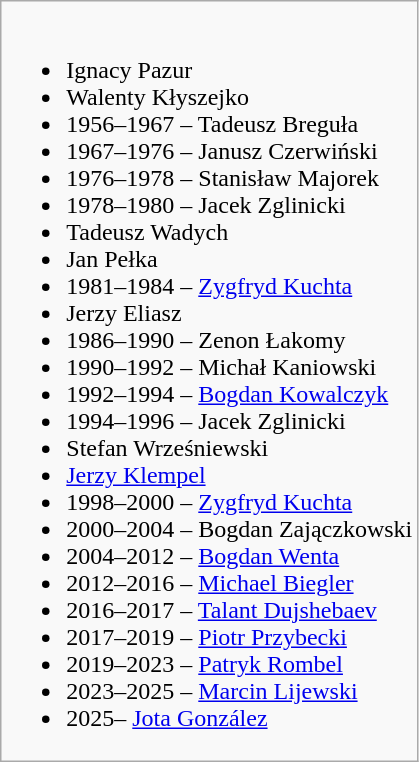<table class="wikitable">
<tr valign="top">
<td><br><ul><li>Ignacy Pazur</li><li>Walenty Kłyszejko</li><li>1956–1967 – Tadeusz Breguła</li><li>1967–1976 – Janusz Czerwiński</li><li>1976–1978 – Stanisław Majorek</li><li>1978–1980 – Jacek Zglinicki</li><li>Tadeusz Wadych</li><li>Jan Pełka</li><li>1981–1984 – <a href='#'>Zygfryd Kuchta</a></li><li>Jerzy Eliasz</li><li>1986–1990 – Zenon Łakomy</li><li>1990–1992 – Michał Kaniowski</li><li>1992–1994 – <a href='#'>Bogdan Kowalczyk</a></li><li>1994–1996 – Jacek Zglinicki</li><li>Stefan Wrześniewski</li><li><a href='#'>Jerzy Klempel</a></li><li>1998–2000 – <a href='#'>Zygfryd Kuchta</a></li><li>2000–2004 – Bogdan Zajączkowski</li><li>2004–2012 – <a href='#'>Bogdan Wenta</a></li><li>2012–2016 – <a href='#'>Michael Biegler</a></li><li>2016–2017 – <a href='#'>Talant Dujshebaev</a></li><li>2017–2019 – <a href='#'>Piotr Przybecki</a></li><li>2019–2023 – <a href='#'>Patryk Rombel</a></li><li>2023–2025 – <a href='#'>Marcin Lijewski</a></li><li>2025– <a href='#'>Jota González</a></li></ul></td>
</tr>
</table>
